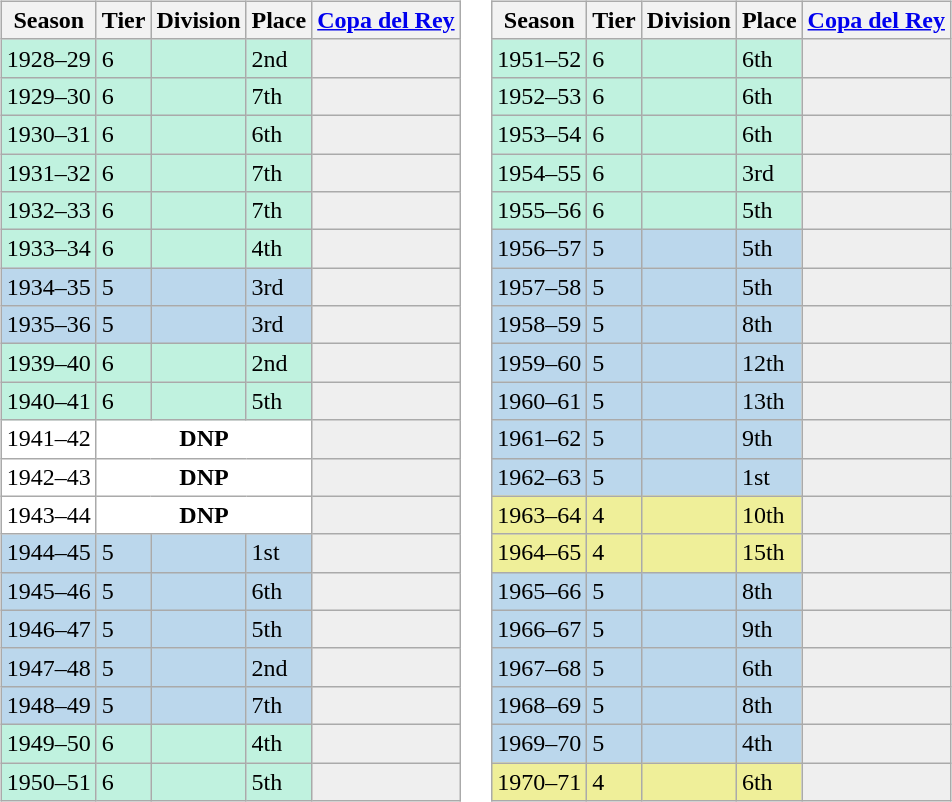<table>
<tr>
<td valign="top" width=0%><br><table class="wikitable">
<tr style="background:#f0f6fa;">
<th>Season</th>
<th>Tier</th>
<th>Division</th>
<th>Place</th>
<th><a href='#'>Copa del Rey</a></th>
</tr>
<tr>
<td style="background:#C0F2DF;">1928–29</td>
<td style="background:#C0F2DF;">6</td>
<td style="background:#C0F2DF;"></td>
<td style="background:#C0F2DF;">2nd</td>
<th style="background:#efefef;"></th>
</tr>
<tr>
<td style="background:#C0F2DF;">1929–30</td>
<td style="background:#C0F2DF;">6</td>
<td style="background:#C0F2DF;"></td>
<td style="background:#C0F2DF;">7th</td>
<th style="background:#efefef;"></th>
</tr>
<tr>
<td style="background:#C0F2DF;">1930–31</td>
<td style="background:#C0F2DF;">6</td>
<td style="background:#C0F2DF;"></td>
<td style="background:#C0F2DF;">6th</td>
<th style="background:#efefef;"></th>
</tr>
<tr>
<td style="background:#C0F2DF;">1931–32</td>
<td style="background:#C0F2DF;">6</td>
<td style="background:#C0F2DF;"></td>
<td style="background:#C0F2DF;">7th</td>
<th style="background:#efefef;"></th>
</tr>
<tr>
<td style="background:#C0F2DF;">1932–33</td>
<td style="background:#C0F2DF;">6</td>
<td style="background:#C0F2DF;"></td>
<td style="background:#C0F2DF;">7th</td>
<th style="background:#efefef;"></th>
</tr>
<tr>
<td style="background:#C0F2DF;">1933–34</td>
<td style="background:#C0F2DF;">6</td>
<td style="background:#C0F2DF;"></td>
<td style="background:#C0F2DF;">4th</td>
<th style="background:#efefef;"></th>
</tr>
<tr>
<td style="background:#BBD7EC;">1934–35</td>
<td style="background:#BBD7EC;">5</td>
<td style="background:#BBD7EC;"></td>
<td style="background:#BBD7EC;">3rd</td>
<th style="background:#efefef;"></th>
</tr>
<tr>
<td style="background:#BBD7EC;">1935–36</td>
<td style="background:#BBD7EC;">5</td>
<td style="background:#BBD7EC;"></td>
<td style="background:#BBD7EC;">3rd</td>
<th style="background:#efefef;"></th>
</tr>
<tr>
<td style="background:#C0F2DF;">1939–40</td>
<td style="background:#C0F2DF;">6</td>
<td style="background:#C0F2DF;"></td>
<td style="background:#C0F2DF;">2nd</td>
<th style="background:#efefef;"></th>
</tr>
<tr>
<td style="background:#C0F2DF;">1940–41</td>
<td style="background:#C0F2DF;">6</td>
<td style="background:#C0F2DF;"></td>
<td style="background:#C0F2DF;">5th</td>
<th style="background:#efefef;"></th>
</tr>
<tr>
<td style="background:#FFFFFF;">1941–42</td>
<th style="background:#FFFFFF;" colspan="3">DNP</th>
<th style="background:#efefef;"></th>
</tr>
<tr>
<td style="background:#FFFFFF;">1942–43</td>
<th style="background:#FFFFFF;" colspan="3">DNP</th>
<th style="background:#efefef;"></th>
</tr>
<tr>
<td style="background:#FFFFFF;">1943–44</td>
<th style="background:#FFFFFF;" colspan="3">DNP</th>
<th style="background:#efefef;"></th>
</tr>
<tr>
<td style="background:#BBD7EC;">1944–45</td>
<td style="background:#BBD7EC;">5</td>
<td style="background:#BBD7EC;"></td>
<td style="background:#BBD7EC;">1st</td>
<th style="background:#efefef;"></th>
</tr>
<tr>
<td style="background:#BBD7EC;">1945–46</td>
<td style="background:#BBD7EC;">5</td>
<td style="background:#BBD7EC;"></td>
<td style="background:#BBD7EC;">6th</td>
<th style="background:#efefef;"></th>
</tr>
<tr>
<td style="background:#BBD7EC;">1946–47</td>
<td style="background:#BBD7EC;">5</td>
<td style="background:#BBD7EC;"></td>
<td style="background:#BBD7EC;">5th</td>
<th style="background:#efefef;"></th>
</tr>
<tr>
<td style="background:#BBD7EC;">1947–48</td>
<td style="background:#BBD7EC;">5</td>
<td style="background:#BBD7EC;"></td>
<td style="background:#BBD7EC;">2nd</td>
<th style="background:#efefef;"></th>
</tr>
<tr>
<td style="background:#BBD7EC;">1948–49</td>
<td style="background:#BBD7EC;">5</td>
<td style="background:#BBD7EC;"></td>
<td style="background:#BBD7EC;">7th</td>
<th style="background:#efefef;"></th>
</tr>
<tr>
<td style="background:#C0F2DF;">1949–50</td>
<td style="background:#C0F2DF;">6</td>
<td style="background:#C0F2DF;"></td>
<td style="background:#C0F2DF;">4th</td>
<th style="background:#efefef;"></th>
</tr>
<tr>
<td style="background:#C0F2DF;">1950–51</td>
<td style="background:#C0F2DF;">6</td>
<td style="background:#C0F2DF;"></td>
<td style="background:#C0F2DF;">5th</td>
<th style="background:#efefef;"></th>
</tr>
</table>
</td>
<td valign="top" width=0%><br><table class="wikitable">
<tr style="background:#f0f6fa;">
<th>Season</th>
<th>Tier</th>
<th>Division</th>
<th>Place</th>
<th><a href='#'>Copa del Rey</a></th>
</tr>
<tr>
<td style="background:#C0F2DF;">1951–52</td>
<td style="background:#C0F2DF;">6</td>
<td style="background:#C0F2DF;"></td>
<td style="background:#C0F2DF;">6th</td>
<th style="background:#efefef;"></th>
</tr>
<tr>
<td style="background:#C0F2DF;">1952–53</td>
<td style="background:#C0F2DF;">6</td>
<td style="background:#C0F2DF;"></td>
<td style="background:#C0F2DF;">6th</td>
<th style="background:#efefef;"></th>
</tr>
<tr>
<td style="background:#C0F2DF;">1953–54</td>
<td style="background:#C0F2DF;">6</td>
<td style="background:#C0F2DF;"></td>
<td style="background:#C0F2DF;">6th</td>
<th style="background:#efefef;"></th>
</tr>
<tr>
<td style="background:#C0F2DF;">1954–55</td>
<td style="background:#C0F2DF;">6</td>
<td style="background:#C0F2DF;"></td>
<td style="background:#C0F2DF;">3rd</td>
<th style="background:#efefef;"></th>
</tr>
<tr>
<td style="background:#C0F2DF;">1955–56</td>
<td style="background:#C0F2DF;">6</td>
<td style="background:#C0F2DF;"></td>
<td style="background:#C0F2DF;">5th</td>
<th style="background:#efefef;"></th>
</tr>
<tr>
<td style="background:#BBD7EC;">1956–57</td>
<td style="background:#BBD7EC;">5</td>
<td style="background:#BBD7EC;"></td>
<td style="background:#BBD7EC;">5th</td>
<th style="background:#efefef;"></th>
</tr>
<tr>
<td style="background:#BBD7EC;">1957–58</td>
<td style="background:#BBD7EC;">5</td>
<td style="background:#BBD7EC;"></td>
<td style="background:#BBD7EC;">5th</td>
<th style="background:#efefef;"></th>
</tr>
<tr>
<td style="background:#BBD7EC;">1958–59</td>
<td style="background:#BBD7EC;">5</td>
<td style="background:#BBD7EC;"></td>
<td style="background:#BBD7EC;">8th</td>
<th style="background:#efefef;"></th>
</tr>
<tr>
<td style="background:#BBD7EC;">1959–60</td>
<td style="background:#BBD7EC;">5</td>
<td style="background:#BBD7EC;"></td>
<td style="background:#BBD7EC;">12th</td>
<th style="background:#efefef;"></th>
</tr>
<tr>
<td style="background:#BBD7EC;">1960–61</td>
<td style="background:#BBD7EC;">5</td>
<td style="background:#BBD7EC;"></td>
<td style="background:#BBD7EC;">13th</td>
<th style="background:#efefef;"></th>
</tr>
<tr>
<td style="background:#BBD7EC;">1961–62</td>
<td style="background:#BBD7EC;">5</td>
<td style="background:#BBD7EC;"></td>
<td style="background:#BBD7EC;">9th</td>
<th style="background:#efefef;"></th>
</tr>
<tr>
<td style="background:#BBD7EC;">1962–63</td>
<td style="background:#BBD7EC;">5</td>
<td style="background:#BBD7EC;"></td>
<td style="background:#BBD7EC;">1st</td>
<th style="background:#efefef;"></th>
</tr>
<tr>
<td style="background:#EFEF99;">1963–64</td>
<td style="background:#EFEF99;">4</td>
<td style="background:#EFEF99;"></td>
<td style="background:#EFEF99;">10th</td>
<th style="background:#efefef;"></th>
</tr>
<tr>
<td style="background:#EFEF99;">1964–65</td>
<td style="background:#EFEF99;">4</td>
<td style="background:#EFEF99;"></td>
<td style="background:#EFEF99;">15th</td>
<th style="background:#efefef;"></th>
</tr>
<tr>
<td style="background:#BBD7EC;">1965–66</td>
<td style="background:#BBD7EC;">5</td>
<td style="background:#BBD7EC;"></td>
<td style="background:#BBD7EC;">8th</td>
<th style="background:#efefef;"></th>
</tr>
<tr>
<td style="background:#BBD7EC;">1966–67</td>
<td style="background:#BBD7EC;">5</td>
<td style="background:#BBD7EC;"></td>
<td style="background:#BBD7EC;">9th</td>
<th style="background:#efefef;"></th>
</tr>
<tr>
<td style="background:#BBD7EC;">1967–68</td>
<td style="background:#BBD7EC;">5</td>
<td style="background:#BBD7EC;"></td>
<td style="background:#BBD7EC;">6th</td>
<th style="background:#efefef;"></th>
</tr>
<tr>
<td style="background:#BBD7EC;">1968–69</td>
<td style="background:#BBD7EC;">5</td>
<td style="background:#BBD7EC;"></td>
<td style="background:#BBD7EC;">8th</td>
<th style="background:#efefef;"></th>
</tr>
<tr>
<td style="background:#BBD7EC;">1969–70</td>
<td style="background:#BBD7EC;">5</td>
<td style="background:#BBD7EC;"></td>
<td style="background:#BBD7EC;">4th</td>
<th style="background:#efefef;"></th>
</tr>
<tr>
<td style="background:#EFEF99;">1970–71</td>
<td style="background:#EFEF99;">4</td>
<td style="background:#EFEF99;"></td>
<td style="background:#EFEF99;">6th</td>
<th style="background:#efefef;"></th>
</tr>
</table>
</td>
</tr>
</table>
